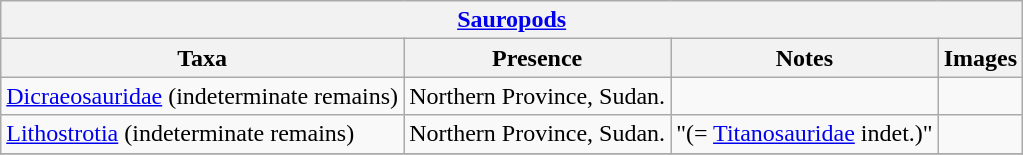<table class="wikitable" align="center">
<tr>
<th colspan="5" align="center"><strong><a href='#'>Sauropods</a></strong></th>
</tr>
<tr>
<th>Taxa</th>
<th>Presence</th>
<th>Notes</th>
<th>Images</th>
</tr>
<tr>
<td><a href='#'>Dicraeosauridae</a> (indeterminate remains)</td>
<td>Northern Province, Sudan.</td>
<td></td>
<td></td>
</tr>
<tr>
<td><a href='#'>Lithostrotia</a> (indeterminate remains)</td>
<td>Northern Province, Sudan.</td>
<td>"(= <a href='#'>Titanosauridae</a> indet.)"</td>
<td></td>
</tr>
<tr>
</tr>
</table>
